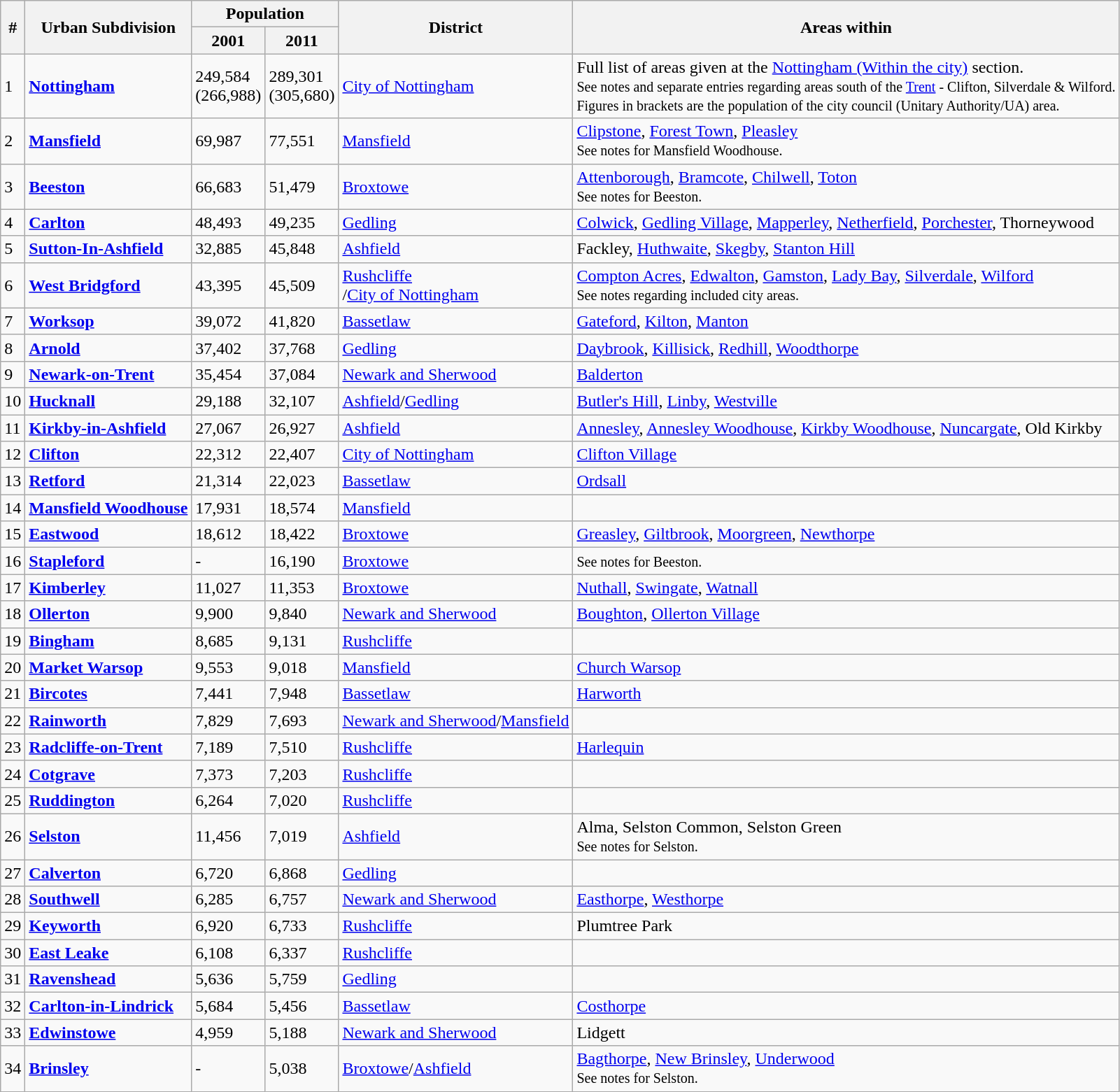<table class="wikitable sortable">
<tr>
<th rowspan="2">#</th>
<th rowspan="2">Urban Subdivision</th>
<th colspan="2">Population</th>
<th rowspan="2">District</th>
<th class="unsortable"  rowspan="2">Areas within</th>
</tr>
<tr>
<th>2001</th>
<th>2011</th>
</tr>
<tr>
<td>1</td>
<td><strong><a href='#'>Nottingham</a></strong></td>
<td>249,584<br>(266,988)</td>
<td>289,301<br>(305,680)</td>
<td><a href='#'>City of Nottingham</a></td>
<td>Full list of areas given at the <a href='#'>Nottingham (Within the city)</a> section.<br><small>See notes and separate entries regarding areas south of the <a href='#'>Trent</a> - Clifton, Silverdale & Wilford.<br>
Figures in brackets are the population of the city council (Unitary Authority/UA) area.</small></td>
</tr>
<tr>
<td>2</td>
<td><strong><a href='#'>Mansfield</a></strong></td>
<td>69,987</td>
<td>77,551</td>
<td><a href='#'>Mansfield</a></td>
<td><a href='#'>Clipstone</a>, <a href='#'>Forest Town</a>, <a href='#'>Pleasley</a><br><small>See notes for Mansfield Woodhouse.</small></td>
</tr>
<tr>
<td>3</td>
<td><strong><a href='#'>Beeston</a></strong></td>
<td>66,683</td>
<td>51,479</td>
<td><a href='#'>Broxtowe</a></td>
<td><a href='#'>Attenborough</a>, <a href='#'>Bramcote</a>, <a href='#'>Chilwell</a>, <a href='#'>Toton</a><br><small>See notes for Beeston.</small></td>
</tr>
<tr>
<td>4</td>
<td><strong><a href='#'>Carlton</a></strong></td>
<td>48,493</td>
<td>49,235</td>
<td><a href='#'>Gedling</a></td>
<td><a href='#'>Colwick</a>, <a href='#'>Gedling Village</a>, <a href='#'>Mapperley</a>, <a href='#'>Netherfield</a>, <a href='#'>Porchester</a>, Thorneywood</td>
</tr>
<tr>
<td>5</td>
<td><strong><a href='#'>Sutton-In-Ashfield</a></strong></td>
<td>32,885</td>
<td>45,848</td>
<td><a href='#'>Ashfield</a></td>
<td>Fackley, <a href='#'>Huthwaite</a>, <a href='#'>Skegby</a>, <a href='#'>Stanton Hill</a></td>
</tr>
<tr>
<td>6</td>
<td><strong><a href='#'>West Bridgford</a></strong></td>
<td>43,395</td>
<td>45,509</td>
<td><a href='#'>Rushcliffe</a><br>/<a href='#'>City of Nottingham</a></td>
<td><a href='#'>Compton Acres</a>, <a href='#'>Edwalton</a>, <a href='#'>Gamston</a>, <a href='#'>Lady Bay</a>, <a href='#'>Silverdale</a>, <a href='#'>Wilford</a><br><small>See notes regarding included city areas.</small></td>
</tr>
<tr>
<td>7</td>
<td><strong><a href='#'>Worksop</a></strong></td>
<td>39,072</td>
<td>41,820</td>
<td><a href='#'>Bassetlaw</a></td>
<td><a href='#'>Gateford</a>, <a href='#'>Kilton</a>, <a href='#'>Manton</a></td>
</tr>
<tr>
<td>8</td>
<td><strong><a href='#'>Arnold</a></strong></td>
<td>37,402</td>
<td>37,768</td>
<td><a href='#'>Gedling</a></td>
<td><a href='#'>Daybrook</a>, <a href='#'>Killisick</a>, <a href='#'>Redhill</a>, <a href='#'>Woodthorpe</a></td>
</tr>
<tr>
<td>9</td>
<td><strong><a href='#'>Newark-on-Trent</a></strong></td>
<td>35,454</td>
<td>37,084</td>
<td><a href='#'>Newark and Sherwood</a></td>
<td><a href='#'>Balderton</a></td>
</tr>
<tr>
<td>10</td>
<td><strong><a href='#'>Hucknall</a></strong></td>
<td>29,188</td>
<td>32,107</td>
<td><a href='#'>Ashfield</a>/<a href='#'>Gedling</a></td>
<td><a href='#'>Butler's Hill</a>, <a href='#'>Linby</a>, <a href='#'>Westville</a></td>
</tr>
<tr>
<td>11</td>
<td><strong><a href='#'>Kirkby-in-Ashfield</a></strong></td>
<td>27,067</td>
<td>26,927</td>
<td><a href='#'>Ashfield</a></td>
<td><a href='#'>Annesley</a>, <a href='#'>Annesley Woodhouse</a>, <a href='#'>Kirkby Woodhouse</a>, <a href='#'>Nuncargate</a>, Old Kirkby</td>
</tr>
<tr>
<td>12</td>
<td><strong><a href='#'>Clifton</a></strong></td>
<td>22,312</td>
<td>22,407</td>
<td><a href='#'>City of Nottingham</a></td>
<td><a href='#'>Clifton Village</a></td>
</tr>
<tr>
<td>13</td>
<td><strong><a href='#'>Retford</a></strong></td>
<td>21,314</td>
<td>22,023</td>
<td><a href='#'>Bassetlaw</a></td>
<td><a href='#'>Ordsall</a></td>
</tr>
<tr>
<td>14</td>
<td><strong><a href='#'>Mansfield Woodhouse</a></strong></td>
<td>17,931</td>
<td>18,574</td>
<td><a href='#'>Mansfield</a></td>
<td></td>
</tr>
<tr>
<td>15</td>
<td><strong><a href='#'>Eastwood</a></strong></td>
<td>18,612</td>
<td>18,422</td>
<td><a href='#'>Broxtowe</a></td>
<td><a href='#'>Greasley</a>, <a href='#'>Giltbrook</a>, <a href='#'>Moorgreen</a>, <a href='#'>Newthorpe</a></td>
</tr>
<tr>
<td>16</td>
<td><strong><a href='#'>Stapleford</a></strong></td>
<td>-</td>
<td>16,190</td>
<td><a href='#'>Broxtowe</a></td>
<td><small>See notes for Beeston.</small></td>
</tr>
<tr>
<td>17</td>
<td><strong><a href='#'>Kimberley</a></strong></td>
<td>11,027</td>
<td>11,353</td>
<td><a href='#'>Broxtowe</a></td>
<td><a href='#'>Nuthall</a>, <a href='#'>Swingate</a>, <a href='#'>Watnall</a></td>
</tr>
<tr>
<td>18</td>
<td><strong><a href='#'>Ollerton</a></strong></td>
<td>9,900</td>
<td>9,840</td>
<td><a href='#'>Newark and Sherwood</a></td>
<td><a href='#'>Boughton</a>, <a href='#'>Ollerton Village</a></td>
</tr>
<tr>
<td>19</td>
<td><strong><a href='#'>Bingham</a></strong></td>
<td>8,685</td>
<td>9,131</td>
<td><a href='#'>Rushcliffe</a></td>
<td></td>
</tr>
<tr>
<td>20</td>
<td><strong><a href='#'>Market Warsop</a></strong></td>
<td>9,553</td>
<td>9,018</td>
<td><a href='#'>Mansfield</a></td>
<td><a href='#'>Church Warsop</a></td>
</tr>
<tr>
<td>21</td>
<td><strong><a href='#'>Bircotes</a></strong></td>
<td>7,441</td>
<td>7,948</td>
<td><a href='#'>Bassetlaw</a></td>
<td><a href='#'>Harworth</a></td>
</tr>
<tr>
<td>22</td>
<td><strong><a href='#'>Rainworth</a></strong></td>
<td>7,829</td>
<td>7,693</td>
<td><a href='#'>Newark and Sherwood</a>/<a href='#'>Mansfield</a></td>
<td></td>
</tr>
<tr>
<td>23</td>
<td><strong><a href='#'>Radcliffe-on-Trent</a></strong></td>
<td>7,189</td>
<td>7,510</td>
<td><a href='#'>Rushcliffe</a></td>
<td><a href='#'>Harlequin</a></td>
</tr>
<tr>
<td>24</td>
<td><strong><a href='#'>Cotgrave</a></strong></td>
<td>7,373</td>
<td>7,203</td>
<td><a href='#'>Rushcliffe</a></td>
<td></td>
</tr>
<tr>
<td>25</td>
<td><strong><a href='#'>Ruddington</a></strong></td>
<td>6,264</td>
<td>7,020</td>
<td><a href='#'>Rushcliffe</a></td>
<td></td>
</tr>
<tr>
<td>26</td>
<td><strong><a href='#'>Selston</a></strong></td>
<td>11,456</td>
<td>7,019</td>
<td><a href='#'>Ashfield</a></td>
<td>Alma, Selston Common, Selston Green<br><small>See notes for Selston.</small></td>
</tr>
<tr>
<td>27</td>
<td><strong><a href='#'>Calverton</a></strong></td>
<td>6,720</td>
<td>6,868</td>
<td><a href='#'>Gedling</a></td>
<td></td>
</tr>
<tr>
<td>28</td>
<td><strong><a href='#'>Southwell</a></strong></td>
<td>6,285</td>
<td>6,757</td>
<td><a href='#'>Newark and Sherwood</a></td>
<td><a href='#'>Easthorpe</a>, <a href='#'>Westhorpe</a></td>
</tr>
<tr>
<td>29</td>
<td><strong><a href='#'>Keyworth</a></strong></td>
<td>6,920</td>
<td>6,733</td>
<td><a href='#'>Rushcliffe</a></td>
<td>Plumtree Park</td>
</tr>
<tr>
<td>30</td>
<td><strong><a href='#'>East Leake</a></strong></td>
<td>6,108</td>
<td>6,337</td>
<td><a href='#'>Rushcliffe</a></td>
<td></td>
</tr>
<tr>
<td>31</td>
<td><strong><a href='#'>Ravenshead</a></strong></td>
<td>5,636</td>
<td>5,759</td>
<td><a href='#'>Gedling</a></td>
<td></td>
</tr>
<tr>
<td>32</td>
<td><strong><a href='#'>Carlton-in-Lindrick</a></strong></td>
<td>5,684</td>
<td>5,456</td>
<td><a href='#'>Bassetlaw</a></td>
<td><a href='#'>Costhorpe</a></td>
</tr>
<tr>
<td>33</td>
<td><strong><a href='#'>Edwinstowe</a></strong></td>
<td>4,959</td>
<td>5,188</td>
<td><a href='#'>Newark and Sherwood</a></td>
<td>Lidgett</td>
</tr>
<tr>
<td>34</td>
<td><strong><a href='#'>Brinsley</a></strong></td>
<td>-</td>
<td>5,038</td>
<td><a href='#'>Broxtowe</a>/<a href='#'>Ashfield</a></td>
<td><a href='#'>Bagthorpe</a>, <a href='#'>New Brinsley</a>, <a href='#'>Underwood</a><br><small>See notes for Selston.</small></td>
</tr>
</table>
